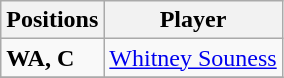<table class="wikitable collapsible">
<tr>
<th>Positions</th>
<th>Player</th>
</tr>
<tr>
<td><strong>WA, C</strong></td>
<td><a href='#'>Whitney Souness</a></td>
</tr>
<tr>
</tr>
</table>
